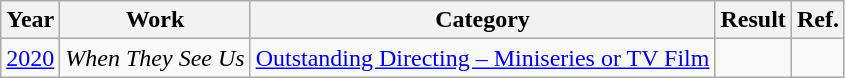<table class="wikitable">
<tr>
<th>Year</th>
<th>Work</th>
<th>Category</th>
<th>Result</th>
<th>Ref.</th>
</tr>
<tr>
<td rowspan="1"><a href='#'>2020</a></td>
<td rowspan="1"><em>When They See Us</em></td>
<td><a href='#'>Outstanding Directing – Miniseries or TV Film</a></td>
<td></td>
<td rowspan="1"></td>
</tr>
</table>
